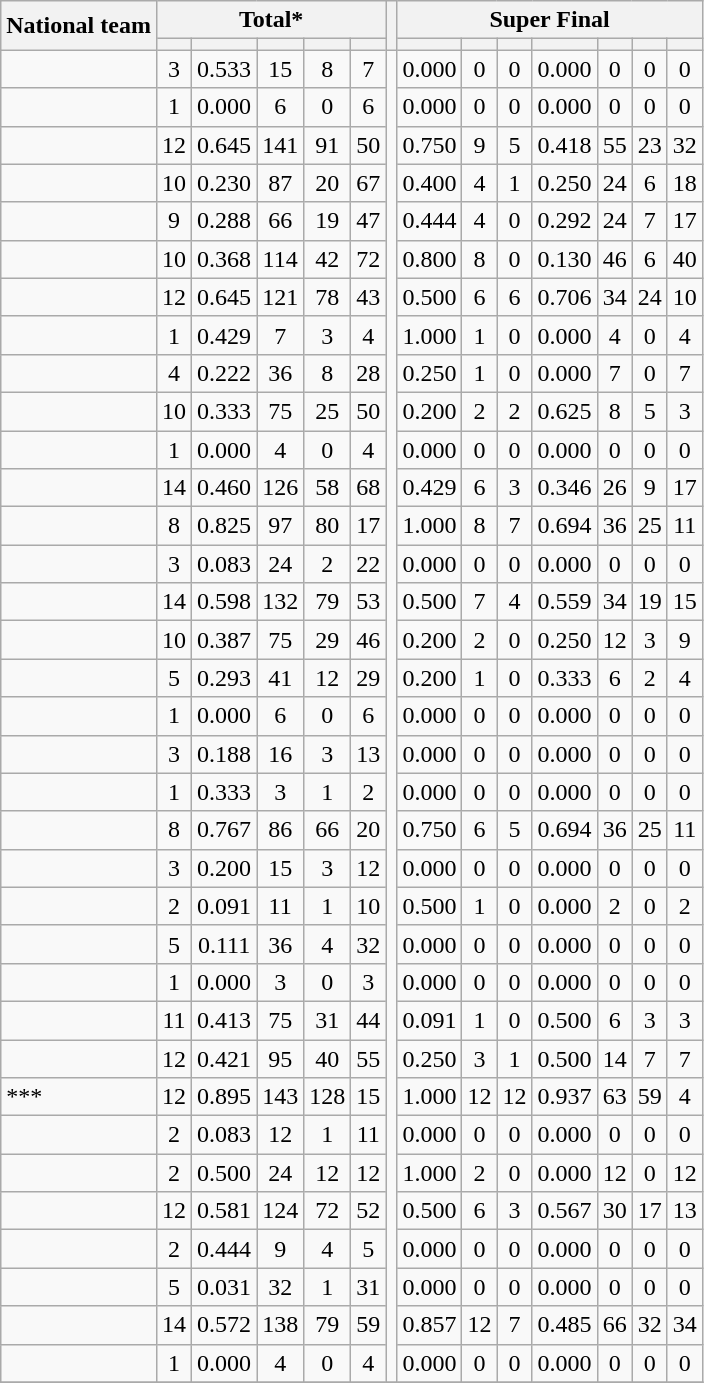<table class="wikitable sortable" style="text-align:center">
<tr>
<th rowspan=2>National team</th>
<th colspan=5>Total*</th>
<th class="unsortable" rowspan=2"></th>
<th colspan=7>Super Final</th>
</tr>
<tr>
<th></th>
<th></th>
<th></th>
<th></th>
<th></th>
<th></th>
<th></th>
<th></th>
<th></th>
<th></th>
<th></th>
<th></th>
</tr>
<tr>
<td align="left"></td>
<td>3</td>
<td>0.533</td>
<td>15</td>
<td>8</td>
<td>7</td>
<td rowspan="35"></td>
<td>0.000</td>
<td>0</td>
<td>0</td>
<td>0.000</td>
<td>0</td>
<td>0</td>
<td>0</td>
</tr>
<tr>
<td align="left"></td>
<td>1</td>
<td>0.000</td>
<td>6</td>
<td>0</td>
<td>6</td>
<td>0.000</td>
<td>0</td>
<td>0</td>
<td>0.000</td>
<td>0</td>
<td>0</td>
<td>0</td>
</tr>
<tr>
<td align="left"></td>
<td>12</td>
<td>0.645</td>
<td>141</td>
<td>91</td>
<td>50</td>
<td>0.750</td>
<td>9</td>
<td>5</td>
<td>0.418</td>
<td>55</td>
<td>23</td>
<td>32</td>
</tr>
<tr>
<td align="left"></td>
<td>10</td>
<td>0.230</td>
<td>87</td>
<td>20</td>
<td>67</td>
<td>0.400</td>
<td>4</td>
<td>1</td>
<td>0.250</td>
<td>24</td>
<td>6</td>
<td>18</td>
</tr>
<tr>
<td align="left"></td>
<td>9</td>
<td>0.288</td>
<td>66</td>
<td>19</td>
<td>47</td>
<td>0.444</td>
<td>4</td>
<td>0</td>
<td>0.292</td>
<td>24</td>
<td>7</td>
<td>17</td>
</tr>
<tr>
<td align="left"></td>
<td>10</td>
<td>0.368</td>
<td>114</td>
<td>42</td>
<td>72</td>
<td>0.800</td>
<td>8</td>
<td>0</td>
<td>0.130</td>
<td>46</td>
<td>6</td>
<td>40</td>
</tr>
<tr>
<td align="left"></td>
<td>12</td>
<td>0.645</td>
<td>121</td>
<td>78</td>
<td>43</td>
<td>0.500</td>
<td>6</td>
<td>6</td>
<td>0.706</td>
<td>34</td>
<td>24</td>
<td>10</td>
</tr>
<tr>
<td align="left"></td>
<td>1</td>
<td>0.429</td>
<td>7</td>
<td>3</td>
<td>4</td>
<td>1.000</td>
<td>1</td>
<td>0</td>
<td>0.000</td>
<td>4</td>
<td>0</td>
<td>4</td>
</tr>
<tr>
<td align="left"></td>
<td>4</td>
<td>0.222</td>
<td>36</td>
<td>8</td>
<td>28</td>
<td>0.250</td>
<td>1</td>
<td>0</td>
<td>0.000</td>
<td>7</td>
<td>0</td>
<td>7</td>
</tr>
<tr>
<td align="left"></td>
<td>10</td>
<td>0.333</td>
<td>75</td>
<td>25</td>
<td>50</td>
<td>0.200</td>
<td>2</td>
<td>2</td>
<td>0.625</td>
<td>8</td>
<td>5</td>
<td>3</td>
</tr>
<tr>
<td align="left"></td>
<td>1</td>
<td>0.000</td>
<td>4</td>
<td>0</td>
<td>4</td>
<td>0.000</td>
<td>0</td>
<td>0</td>
<td>0.000</td>
<td>0</td>
<td>0</td>
<td>0</td>
</tr>
<tr>
<td align="left"></td>
<td>14</td>
<td>0.460</td>
<td>126</td>
<td>58</td>
<td>68</td>
<td>0.429</td>
<td>6</td>
<td>3</td>
<td>0.346</td>
<td>26</td>
<td>9</td>
<td>17</td>
</tr>
<tr>
<td align="left"></td>
<td>8</td>
<td>0.825</td>
<td>97</td>
<td>80</td>
<td>17</td>
<td>1.000</td>
<td>8</td>
<td>7</td>
<td>0.694</td>
<td>36</td>
<td>25</td>
<td>11</td>
</tr>
<tr>
<td align="left"></td>
<td>3</td>
<td>0.083</td>
<td>24</td>
<td>2</td>
<td>22</td>
<td>0.000</td>
<td>0</td>
<td>0</td>
<td>0.000</td>
<td>0</td>
<td>0</td>
<td>0</td>
</tr>
<tr>
<td align="left"></td>
<td>14</td>
<td>0.598</td>
<td>132</td>
<td>79</td>
<td>53</td>
<td>0.500</td>
<td>7</td>
<td>4</td>
<td>0.559</td>
<td>34</td>
<td>19</td>
<td>15</td>
</tr>
<tr>
<td align="left"></td>
<td>10</td>
<td>0.387</td>
<td>75</td>
<td>29</td>
<td>46</td>
<td>0.200</td>
<td>2</td>
<td>0</td>
<td>0.250</td>
<td>12</td>
<td>3</td>
<td>9</td>
</tr>
<tr>
<td align="left"></td>
<td>5</td>
<td>0.293</td>
<td>41</td>
<td>12</td>
<td>29</td>
<td>0.200</td>
<td>1</td>
<td>0</td>
<td>0.333</td>
<td>6</td>
<td>2</td>
<td>4</td>
</tr>
<tr>
<td align="left"></td>
<td>1</td>
<td>0.000</td>
<td>6</td>
<td>0</td>
<td>6</td>
<td>0.000</td>
<td>0</td>
<td>0</td>
<td>0.000</td>
<td>0</td>
<td>0</td>
<td>0</td>
</tr>
<tr>
<td align="left"></td>
<td>3</td>
<td>0.188</td>
<td>16</td>
<td>3</td>
<td>13</td>
<td>0.000</td>
<td>0</td>
<td>0</td>
<td>0.000</td>
<td>0</td>
<td>0</td>
<td>0</td>
</tr>
<tr>
<td align="left"></td>
<td>1</td>
<td>0.333</td>
<td>3</td>
<td>1</td>
<td>2</td>
<td>0.000</td>
<td>0</td>
<td>0</td>
<td>0.000</td>
<td>0</td>
<td>0</td>
<td>0</td>
</tr>
<tr>
<td align="left"></td>
<td>8</td>
<td>0.767</td>
<td>86</td>
<td>66</td>
<td>20</td>
<td>0.750</td>
<td>6</td>
<td>5</td>
<td>0.694</td>
<td>36</td>
<td>25</td>
<td>11</td>
</tr>
<tr>
<td align="left"></td>
<td>3</td>
<td>0.200</td>
<td>15</td>
<td>3</td>
<td>12</td>
<td>0.000</td>
<td>0</td>
<td>0</td>
<td>0.000</td>
<td>0</td>
<td>0</td>
<td>0</td>
</tr>
<tr>
<td align="left"></td>
<td>2</td>
<td>0.091</td>
<td>11</td>
<td>1</td>
<td>10</td>
<td>0.500</td>
<td>1</td>
<td>0</td>
<td>0.000</td>
<td>2</td>
<td>0</td>
<td>2</td>
</tr>
<tr>
<td align="left"></td>
<td>5</td>
<td>0.111</td>
<td>36</td>
<td>4</td>
<td>32</td>
<td>0.000</td>
<td>0</td>
<td>0</td>
<td>0.000</td>
<td>0</td>
<td>0</td>
<td>0</td>
</tr>
<tr>
<td align="left"></td>
<td>1</td>
<td>0.000</td>
<td>3</td>
<td>0</td>
<td>3</td>
<td>0.000</td>
<td>0</td>
<td>0</td>
<td>0.000</td>
<td>0</td>
<td>0</td>
<td>0</td>
</tr>
<tr>
<td align="left"></td>
<td>11</td>
<td>0.413</td>
<td>75</td>
<td>31</td>
<td>44</td>
<td>0.091</td>
<td>1</td>
<td>0</td>
<td>0.500</td>
<td>6</td>
<td>3</td>
<td>3</td>
</tr>
<tr>
<td align="left"></td>
<td>12</td>
<td>0.421</td>
<td>95</td>
<td>40</td>
<td>55</td>
<td>0.250</td>
<td>3</td>
<td>1</td>
<td>0.500</td>
<td>14</td>
<td>7</td>
<td>7</td>
</tr>
<tr>
<td align="left">***</td>
<td>12</td>
<td>0.895</td>
<td>143</td>
<td>128</td>
<td>15</td>
<td>1.000</td>
<td>12</td>
<td>12</td>
<td>0.937</td>
<td>63</td>
<td>59</td>
<td>4</td>
</tr>
<tr>
<td align="left"></td>
<td>2</td>
<td>0.083</td>
<td>12</td>
<td>1</td>
<td>11</td>
<td>0.000</td>
<td>0</td>
<td>0</td>
<td>0.000</td>
<td>0</td>
<td>0</td>
<td>0</td>
</tr>
<tr>
<td align="left"></td>
<td>2</td>
<td>0.500</td>
<td>24</td>
<td>12</td>
<td>12</td>
<td>1.000</td>
<td>2</td>
<td>0</td>
<td>0.000</td>
<td>12</td>
<td>0</td>
<td>12</td>
</tr>
<tr>
<td align="left"></td>
<td>12</td>
<td>0.581</td>
<td>124</td>
<td>72</td>
<td>52</td>
<td>0.500</td>
<td>6</td>
<td>3</td>
<td>0.567</td>
<td>30</td>
<td>17</td>
<td>13</td>
</tr>
<tr>
<td align="left"></td>
<td>2</td>
<td>0.444</td>
<td>9</td>
<td>4</td>
<td>5</td>
<td>0.000</td>
<td>0</td>
<td>0</td>
<td>0.000</td>
<td>0</td>
<td>0</td>
<td>0</td>
</tr>
<tr>
<td align="left"></td>
<td>5</td>
<td>0.031</td>
<td>32</td>
<td>1</td>
<td>31</td>
<td>0.000</td>
<td>0</td>
<td>0</td>
<td>0.000</td>
<td>0</td>
<td>0</td>
<td>0</td>
</tr>
<tr>
<td align="left"></td>
<td>14</td>
<td>0.572</td>
<td>138</td>
<td>79</td>
<td>59</td>
<td>0.857</td>
<td>12</td>
<td>7</td>
<td>0.485</td>
<td>66</td>
<td>32</td>
<td>34</td>
</tr>
<tr>
<td align="left"></td>
<td>1</td>
<td>0.000</td>
<td>4</td>
<td>0</td>
<td>4</td>
<td>0.000</td>
<td>0</td>
<td>0</td>
<td>0.000</td>
<td>0</td>
<td>0</td>
<td>0</td>
</tr>
<tr>
</tr>
</table>
